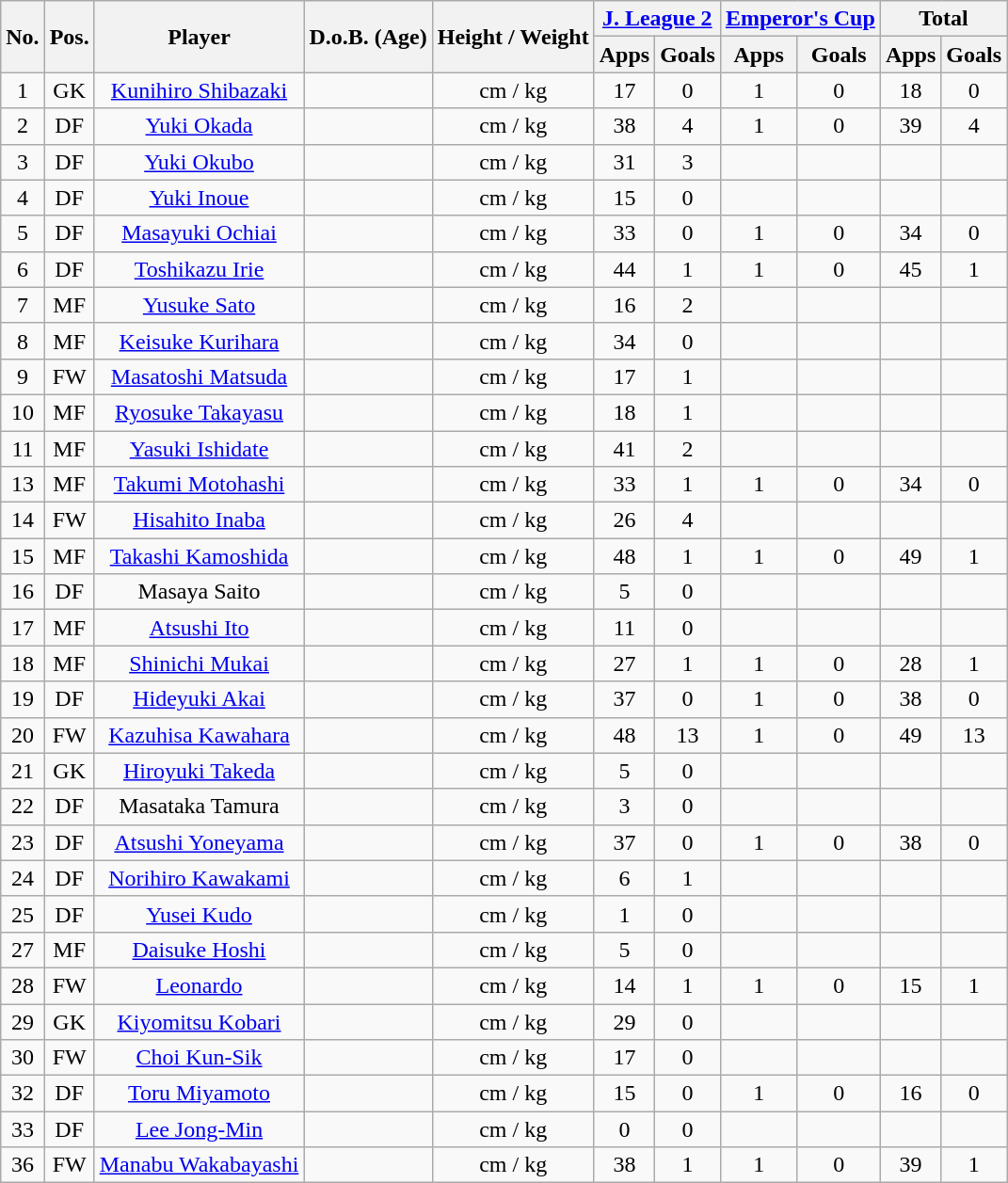<table class="wikitable" style="text-align:center;">
<tr>
<th rowspan="2">No.</th>
<th rowspan="2">Pos.</th>
<th rowspan="2">Player</th>
<th rowspan="2">D.o.B. (Age)</th>
<th rowspan="2">Height / Weight</th>
<th colspan="2"><a href='#'>J. League 2</a></th>
<th colspan="2"><a href='#'>Emperor's Cup</a></th>
<th colspan="2">Total</th>
</tr>
<tr>
<th>Apps</th>
<th>Goals</th>
<th>Apps</th>
<th>Goals</th>
<th>Apps</th>
<th>Goals</th>
</tr>
<tr>
<td>1</td>
<td>GK</td>
<td><a href='#'>Kunihiro Shibazaki</a></td>
<td></td>
<td>cm / kg</td>
<td>17</td>
<td>0</td>
<td>1</td>
<td>0</td>
<td>18</td>
<td>0</td>
</tr>
<tr>
<td>2</td>
<td>DF</td>
<td><a href='#'>Yuki Okada</a></td>
<td></td>
<td>cm / kg</td>
<td>38</td>
<td>4</td>
<td>1</td>
<td>0</td>
<td>39</td>
<td>4</td>
</tr>
<tr>
<td>3</td>
<td>DF</td>
<td><a href='#'>Yuki Okubo</a></td>
<td></td>
<td>cm / kg</td>
<td>31</td>
<td>3</td>
<td></td>
<td></td>
<td></td>
<td></td>
</tr>
<tr>
<td>4</td>
<td>DF</td>
<td><a href='#'>Yuki Inoue</a></td>
<td></td>
<td>cm / kg</td>
<td>15</td>
<td>0</td>
<td></td>
<td></td>
<td></td>
<td></td>
</tr>
<tr>
<td>5</td>
<td>DF</td>
<td><a href='#'>Masayuki Ochiai</a></td>
<td></td>
<td>cm / kg</td>
<td>33</td>
<td>0</td>
<td>1</td>
<td>0</td>
<td>34</td>
<td>0</td>
</tr>
<tr>
<td>6</td>
<td>DF</td>
<td><a href='#'>Toshikazu Irie</a></td>
<td></td>
<td>cm / kg</td>
<td>44</td>
<td>1</td>
<td>1</td>
<td>0</td>
<td>45</td>
<td>1</td>
</tr>
<tr>
<td>7</td>
<td>MF</td>
<td><a href='#'>Yusuke Sato</a></td>
<td></td>
<td>cm / kg</td>
<td>16</td>
<td>2</td>
<td></td>
<td></td>
<td></td>
<td></td>
</tr>
<tr>
<td>8</td>
<td>MF</td>
<td><a href='#'>Keisuke Kurihara</a></td>
<td></td>
<td>cm / kg</td>
<td>34</td>
<td>0</td>
<td></td>
<td></td>
<td></td>
<td></td>
</tr>
<tr>
<td>9</td>
<td>FW</td>
<td><a href='#'>Masatoshi Matsuda</a></td>
<td></td>
<td>cm / kg</td>
<td>17</td>
<td>1</td>
<td></td>
<td></td>
<td></td>
<td></td>
</tr>
<tr>
<td>10</td>
<td>MF</td>
<td><a href='#'>Ryosuke Takayasu</a></td>
<td></td>
<td>cm / kg</td>
<td>18</td>
<td>1</td>
<td></td>
<td></td>
<td></td>
<td></td>
</tr>
<tr>
<td>11</td>
<td>MF</td>
<td><a href='#'>Yasuki Ishidate</a></td>
<td></td>
<td>cm / kg</td>
<td>41</td>
<td>2</td>
<td></td>
<td></td>
<td></td>
<td></td>
</tr>
<tr>
<td>13</td>
<td>MF</td>
<td><a href='#'>Takumi Motohashi</a></td>
<td></td>
<td>cm / kg</td>
<td>33</td>
<td>1</td>
<td>1</td>
<td>0</td>
<td>34</td>
<td>0</td>
</tr>
<tr>
<td>14</td>
<td>FW</td>
<td><a href='#'>Hisahito Inaba</a></td>
<td></td>
<td>cm / kg</td>
<td>26</td>
<td>4</td>
<td></td>
<td></td>
<td></td>
<td></td>
</tr>
<tr>
<td>15</td>
<td>MF</td>
<td><a href='#'>Takashi Kamoshida</a></td>
<td></td>
<td>cm / kg</td>
<td>48</td>
<td>1</td>
<td>1</td>
<td>0</td>
<td>49</td>
<td>1</td>
</tr>
<tr>
<td>16</td>
<td>DF</td>
<td>Masaya Saito</td>
<td></td>
<td>cm / kg</td>
<td>5</td>
<td>0</td>
<td></td>
<td></td>
<td></td>
<td></td>
</tr>
<tr>
<td>17</td>
<td>MF</td>
<td><a href='#'>Atsushi Ito</a></td>
<td></td>
<td>cm / kg</td>
<td>11</td>
<td>0</td>
<td></td>
<td></td>
<td></td>
<td></td>
</tr>
<tr>
<td>18</td>
<td>MF</td>
<td><a href='#'>Shinichi Mukai</a></td>
<td></td>
<td>cm / kg</td>
<td>27</td>
<td>1</td>
<td>1</td>
<td>0</td>
<td>28</td>
<td>1</td>
</tr>
<tr>
<td>19</td>
<td>DF</td>
<td><a href='#'>Hideyuki Akai</a></td>
<td></td>
<td>cm / kg</td>
<td>37</td>
<td>0</td>
<td>1</td>
<td>0</td>
<td>38</td>
<td>0</td>
</tr>
<tr>
<td>20</td>
<td>FW</td>
<td><a href='#'>Kazuhisa Kawahara</a></td>
<td></td>
<td>cm / kg</td>
<td>48</td>
<td>13</td>
<td>1</td>
<td>0</td>
<td>49</td>
<td>13</td>
</tr>
<tr>
<td>21</td>
<td>GK</td>
<td><a href='#'>Hiroyuki Takeda</a></td>
<td></td>
<td>cm / kg</td>
<td>5</td>
<td>0</td>
<td></td>
<td></td>
<td></td>
<td></td>
</tr>
<tr>
<td>22</td>
<td>DF</td>
<td>Masataka Tamura</td>
<td></td>
<td>cm / kg</td>
<td>3</td>
<td>0</td>
<td></td>
<td></td>
<td></td>
<td></td>
</tr>
<tr>
<td>23</td>
<td>DF</td>
<td><a href='#'>Atsushi Yoneyama</a></td>
<td></td>
<td>cm / kg</td>
<td>37</td>
<td>0</td>
<td>1</td>
<td>0</td>
<td>38</td>
<td>0</td>
</tr>
<tr>
<td>24</td>
<td>DF</td>
<td><a href='#'>Norihiro Kawakami</a></td>
<td></td>
<td>cm / kg</td>
<td>6</td>
<td>1</td>
<td></td>
<td></td>
<td></td>
<td></td>
</tr>
<tr>
<td>25</td>
<td>DF</td>
<td><a href='#'>Yusei Kudo</a></td>
<td></td>
<td>cm / kg</td>
<td>1</td>
<td>0</td>
<td></td>
<td></td>
<td></td>
<td></td>
</tr>
<tr>
<td>27</td>
<td>MF</td>
<td><a href='#'>Daisuke Hoshi</a></td>
<td></td>
<td>cm / kg</td>
<td>5</td>
<td>0</td>
<td></td>
<td></td>
<td></td>
<td></td>
</tr>
<tr>
<td>28</td>
<td>FW</td>
<td><a href='#'>Leonardo</a></td>
<td></td>
<td>cm / kg</td>
<td>14</td>
<td>1</td>
<td>1</td>
<td>0</td>
<td>15</td>
<td>1</td>
</tr>
<tr>
<td>29</td>
<td>GK</td>
<td><a href='#'>Kiyomitsu Kobari</a></td>
<td></td>
<td>cm / kg</td>
<td>29</td>
<td>0</td>
<td></td>
<td></td>
<td></td>
<td></td>
</tr>
<tr>
<td>30</td>
<td>FW</td>
<td><a href='#'>Choi Kun-Sik</a></td>
<td></td>
<td>cm / kg</td>
<td>17</td>
<td>0</td>
<td></td>
<td></td>
<td></td>
<td></td>
</tr>
<tr>
<td>32</td>
<td>DF</td>
<td><a href='#'>Toru Miyamoto</a></td>
<td></td>
<td>cm / kg</td>
<td>15</td>
<td>0</td>
<td>1</td>
<td>0</td>
<td>16</td>
<td>0</td>
</tr>
<tr>
<td>33</td>
<td>DF</td>
<td><a href='#'>Lee Jong-Min</a></td>
<td></td>
<td>cm / kg</td>
<td>0</td>
<td>0</td>
<td></td>
<td></td>
<td></td>
<td></td>
</tr>
<tr>
<td>36</td>
<td>FW</td>
<td><a href='#'>Manabu Wakabayashi</a></td>
<td></td>
<td>cm / kg</td>
<td>38</td>
<td>1</td>
<td>1</td>
<td>0</td>
<td>39</td>
<td>1</td>
</tr>
</table>
